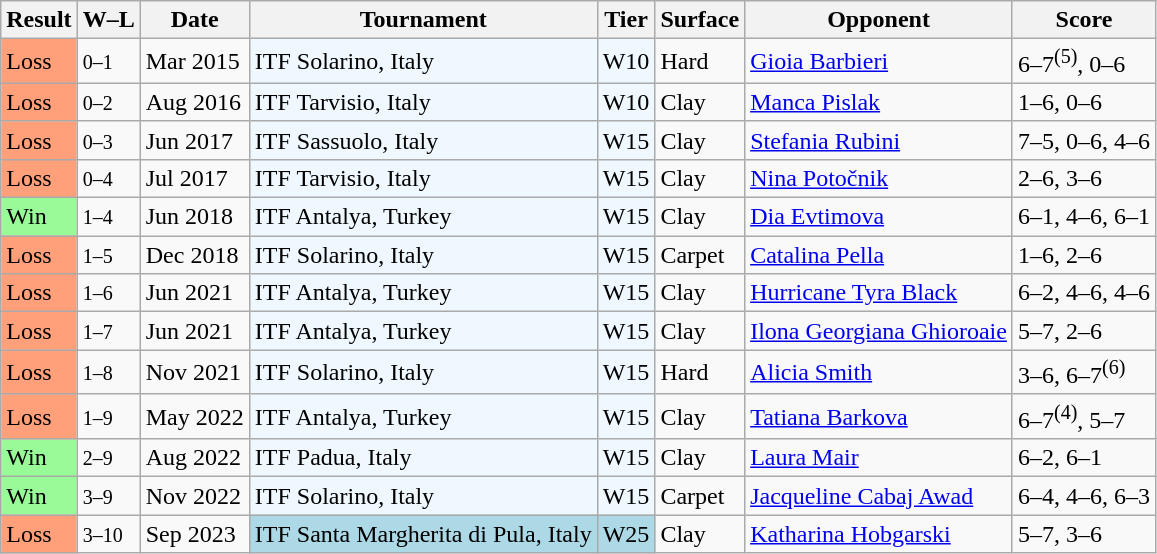<table class="wikitable sortable">
<tr>
<th>Result</th>
<th class="unsortable">W–L</th>
<th>Date</th>
<th>Tournament</th>
<th>Tier</th>
<th>Surface</th>
<th>Opponent</th>
<th class="unsortable">Score</th>
</tr>
<tr>
<td style="background:#ffa07a;">Loss</td>
<td><small>0–1</small></td>
<td>Mar 2015</td>
<td style="background:#f0f8ff;">ITF Solarino, Italy</td>
<td style="background:#f0f8ff;">W10</td>
<td>Hard</td>
<td> <a href='#'>Gioia Barbieri</a></td>
<td>6–7<sup>(5)</sup>, 0–6</td>
</tr>
<tr>
<td style="background:#ffa07a;">Loss</td>
<td><small>0–2</small></td>
<td>Aug 2016</td>
<td style="background:#f0f8ff;">ITF Tarvisio, Italy</td>
<td style="background:#f0f8ff;">W10</td>
<td>Clay</td>
<td> <a href='#'>Manca Pislak</a></td>
<td>1–6, 0–6</td>
</tr>
<tr>
<td style="background:#ffa07a;">Loss</td>
<td><small>0–3</small></td>
<td>Jun 2017</td>
<td style="background:#f0f8ff;">ITF Sassuolo, Italy</td>
<td style="background:#f0f8ff;">W15</td>
<td>Clay</td>
<td> <a href='#'>Stefania Rubini</a></td>
<td>7–5, 0–6, 4–6</td>
</tr>
<tr>
<td style="background:#ffa07a;">Loss</td>
<td><small>0–4</small></td>
<td>Jul 2017</td>
<td style="background:#f0f8ff;">ITF Tarvisio, Italy</td>
<td style="background:#f0f8ff;">W15</td>
<td>Clay</td>
<td> <a href='#'>Nina Potočnik</a></td>
<td>2–6, 3–6</td>
</tr>
<tr>
<td bgcolor="98FB98">Win</td>
<td><small>1–4</small></td>
<td>Jun 2018</td>
<td style="background:#f0f8ff;">ITF Antalya, Turkey</td>
<td style="background:#f0f8ff;">W15</td>
<td>Clay</td>
<td> <a href='#'>Dia Evtimova</a></td>
<td>6–1, 4–6, 6–1</td>
</tr>
<tr>
<td style="background:#ffa07a;">Loss</td>
<td><small>1–5</small></td>
<td>Dec 2018</td>
<td style="background:#f0f8ff;">ITF Solarino, Italy</td>
<td style="background:#f0f8ff;">W15</td>
<td>Carpet</td>
<td> <a href='#'>Catalina Pella</a></td>
<td>1–6, 2–6</td>
</tr>
<tr>
<td style="background:#ffa07a;">Loss</td>
<td><small>1–6</small></td>
<td>Jun 2021</td>
<td style="background:#f0f8ff;">ITF Antalya, Turkey</td>
<td style="background:#f0f8ff;">W15</td>
<td>Clay</td>
<td> <a href='#'>Hurricane Tyra Black</a></td>
<td>6–2, 4–6, 4–6</td>
</tr>
<tr>
<td style="background:#ffa07a;">Loss</td>
<td><small>1–7</small></td>
<td>Jun 2021</td>
<td style="background:#f0f8ff;">ITF Antalya, Turkey</td>
<td style="background:#f0f8ff;">W15</td>
<td>Clay</td>
<td> <a href='#'>Ilona Georgiana Ghioroaie</a></td>
<td>5–7, 2–6</td>
</tr>
<tr>
<td style="background:#ffa07a;">Loss</td>
<td><small>1–8</small></td>
<td>Nov 2021</td>
<td style="background:#f0f8ff;">ITF Solarino, Italy</td>
<td style="background:#f0f8ff;">W15</td>
<td>Hard</td>
<td> <a href='#'>Alicia Smith</a></td>
<td>3–6, 6–7<sup>(6)</sup></td>
</tr>
<tr>
<td style="background:#ffa07a;">Loss</td>
<td><small>1–9</small></td>
<td>May 2022</td>
<td style="background:#f0f8ff;">ITF Antalya, Turkey</td>
<td style="background:#f0f8ff;">W15</td>
<td>Clay</td>
<td> <a href='#'>Tatiana Barkova</a></td>
<td>6–7<sup>(4)</sup>, 5–7</td>
</tr>
<tr>
<td bgcolor="98FB98">Win</td>
<td><small>2–9</small></td>
<td>Aug 2022</td>
<td style="background:#f0f8ff;">ITF Padua, Italy</td>
<td style="background:#f0f8ff;">W15</td>
<td>Clay</td>
<td> <a href='#'>Laura Mair</a></td>
<td>6–2, 6–1</td>
</tr>
<tr>
<td bgcolor="98FB98">Win</td>
<td><small>3–9</small></td>
<td>Nov 2022</td>
<td style="background:#f0f8ff;">ITF Solarino, Italy</td>
<td style="background:#f0f8ff;">W15</td>
<td>Carpet</td>
<td> <a href='#'>Jacqueline Cabaj Awad</a></td>
<td>6–4, 4–6, 6–3</td>
</tr>
<tr>
<td style="background:#ffa07a;">Loss</td>
<td><small>3–10</small></td>
<td>Sep 2023</td>
<td style="background:lightblue">ITF Santa Margherita di Pula, Italy</td>
<td style="background:lightblue">W25</td>
<td>Clay</td>
<td> <a href='#'>Katharina Hobgarski</a></td>
<td>5–7, 3–6</td>
</tr>
</table>
